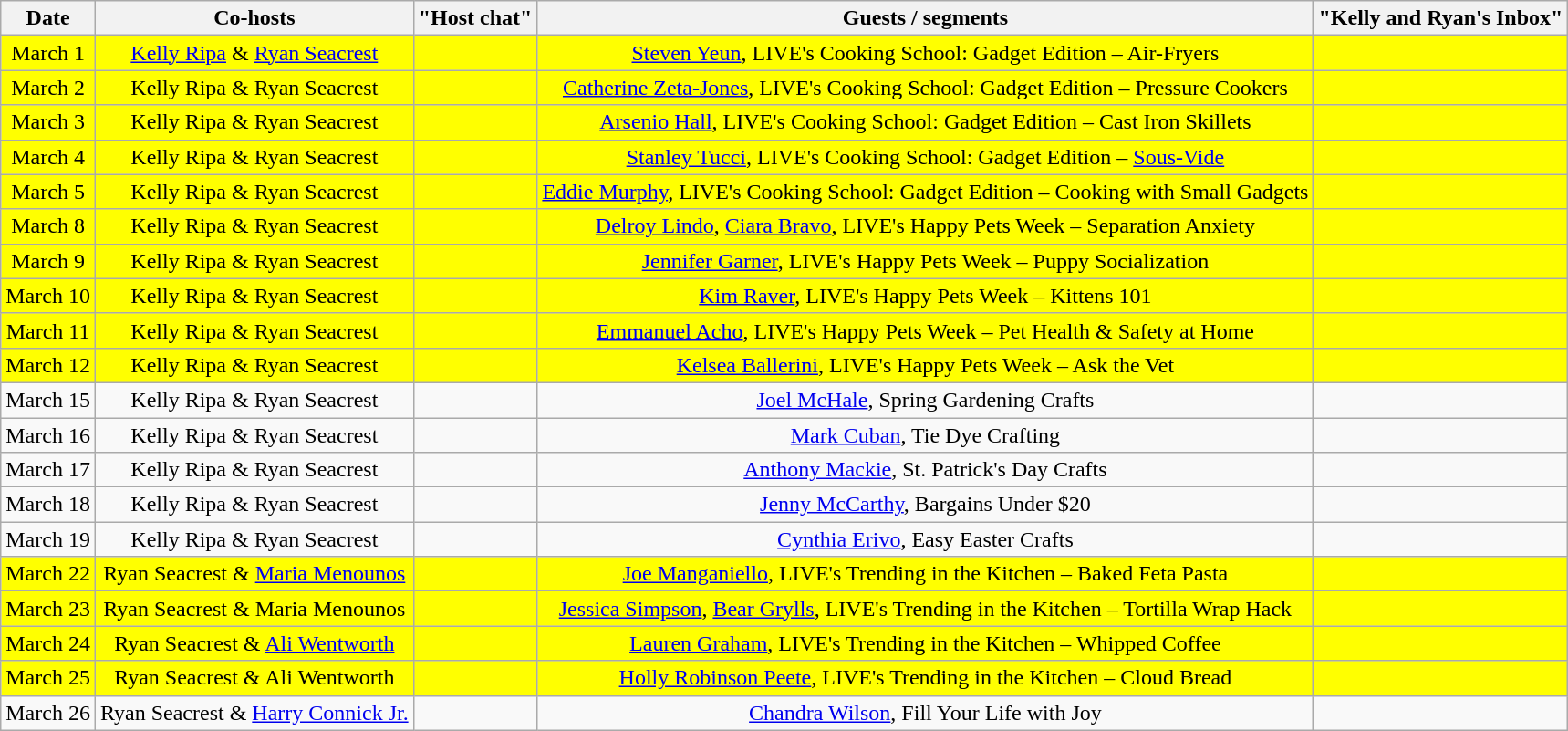<table class="wikitable sortable" style="text-align:center;">
<tr>
<th>Date</th>
<th>Co-hosts</th>
<th>"Host chat"</th>
<th>Guests / segments</th>
<th>"Kelly and Ryan's Inbox"</th>
</tr>
<tr style="background:yellow;">
<td>March 1</td>
<td><a href='#'>Kelly Ripa</a> & <a href='#'>Ryan Seacrest</a></td>
<td></td>
<td><a href='#'>Steven Yeun</a>, LIVE's Cooking School: Gadget Edition – Air-Fryers</td>
<td></td>
</tr>
<tr style="background:yellow;">
<td>March 2</td>
<td>Kelly Ripa & Ryan Seacrest</td>
<td></td>
<td><a href='#'>Catherine Zeta-Jones</a>, LIVE's Cooking School: Gadget Edition – Pressure Cookers</td>
<td></td>
</tr>
<tr style="background:yellow;">
<td>March 3</td>
<td>Kelly Ripa & Ryan Seacrest</td>
<td></td>
<td><a href='#'>Arsenio Hall</a>, LIVE's Cooking School: Gadget Edition – Cast Iron Skillets</td>
<td></td>
</tr>
<tr style="background:yellow;">
<td>March 4</td>
<td>Kelly Ripa & Ryan Seacrest</td>
<td></td>
<td><a href='#'>Stanley Tucci</a>, LIVE's Cooking School: Gadget Edition – <a href='#'>Sous-Vide</a></td>
<td></td>
</tr>
<tr style="background:yellow;">
<td>March 5</td>
<td>Kelly Ripa & Ryan Seacrest</td>
<td></td>
<td><a href='#'>Eddie Murphy</a>, LIVE's Cooking School: Gadget Edition – Cooking with Small Gadgets</td>
<td></td>
</tr>
<tr style="background:yellow;">
<td>March 8</td>
<td>Kelly Ripa & Ryan Seacrest</td>
<td></td>
<td><a href='#'>Delroy Lindo</a>, <a href='#'>Ciara Bravo</a>, LIVE's Happy Pets Week – Separation Anxiety</td>
<td></td>
</tr>
<tr style="background:yellow;">
<td>March 9</td>
<td>Kelly Ripa & Ryan Seacrest</td>
<td></td>
<td><a href='#'>Jennifer Garner</a>, LIVE's Happy Pets Week – Puppy Socialization</td>
<td></td>
</tr>
<tr style="background:yellow;">
<td>March 10</td>
<td>Kelly Ripa & Ryan Seacrest</td>
<td></td>
<td><a href='#'>Kim Raver</a>, LIVE's Happy Pets Week – Kittens 101</td>
<td></td>
</tr>
<tr style="background:yellow;">
<td>March 11</td>
<td>Kelly Ripa & Ryan Seacrest</td>
<td></td>
<td><a href='#'>Emmanuel Acho</a>, LIVE's Happy Pets Week – Pet Health & Safety at Home</td>
<td></td>
</tr>
<tr style="background:yellow;">
<td>March 12</td>
<td>Kelly Ripa & Ryan Seacrest</td>
<td></td>
<td><a href='#'>Kelsea Ballerini</a>, LIVE's Happy Pets Week – Ask the Vet</td>
<td></td>
</tr>
<tr>
<td>March 15</td>
<td>Kelly Ripa & Ryan Seacrest</td>
<td></td>
<td><a href='#'>Joel McHale</a>, Spring Gardening Crafts</td>
<td></td>
</tr>
<tr>
<td>March 16</td>
<td>Kelly Ripa & Ryan Seacrest</td>
<td></td>
<td><a href='#'>Mark Cuban</a>, Tie Dye Crafting</td>
<td></td>
</tr>
<tr>
<td>March 17</td>
<td>Kelly Ripa & Ryan Seacrest</td>
<td></td>
<td><a href='#'>Anthony Mackie</a>, St. Patrick's Day Crafts</td>
<td></td>
</tr>
<tr>
<td>March 18</td>
<td>Kelly Ripa & Ryan Seacrest</td>
<td></td>
<td><a href='#'>Jenny McCarthy</a>, Bargains Under $20</td>
<td></td>
</tr>
<tr>
<td>March 19</td>
<td>Kelly Ripa & Ryan Seacrest</td>
<td></td>
<td><a href='#'>Cynthia Erivo</a>, Easy Easter Crafts</td>
<td></td>
</tr>
<tr style="background:yellow;">
<td>March 22</td>
<td>Ryan Seacrest & <a href='#'>Maria Menounos</a></td>
<td></td>
<td><a href='#'>Joe Manganiello</a>, LIVE's Trending in the Kitchen – Baked Feta Pasta</td>
<td></td>
</tr>
<tr style="background:yellow;">
<td>March 23</td>
<td>Ryan Seacrest & Maria Menounos</td>
<td></td>
<td><a href='#'>Jessica Simpson</a>, <a href='#'>Bear Grylls</a>, LIVE's Trending in the Kitchen – Tortilla Wrap Hack</td>
<td></td>
</tr>
<tr style="background:yellow;">
<td>March 24</td>
<td>Ryan Seacrest & <a href='#'>Ali Wentworth</a></td>
<td></td>
<td><a href='#'>Lauren Graham</a>, LIVE's Trending in the Kitchen – Whipped Coffee</td>
<td></td>
</tr>
<tr style="background:yellow;">
<td>March 25</td>
<td>Ryan Seacrest & Ali Wentworth</td>
<td></td>
<td><a href='#'>Holly Robinson Peete</a>, LIVE's Trending in the Kitchen – Cloud Bread</td>
<td></td>
</tr>
<tr>
<td>March 26</td>
<td>Ryan Seacrest & <a href='#'>Harry Connick Jr.</a></td>
<td></td>
<td><a href='#'>Chandra Wilson</a>, Fill Your Life with Joy</td>
<td></td>
</tr>
</table>
